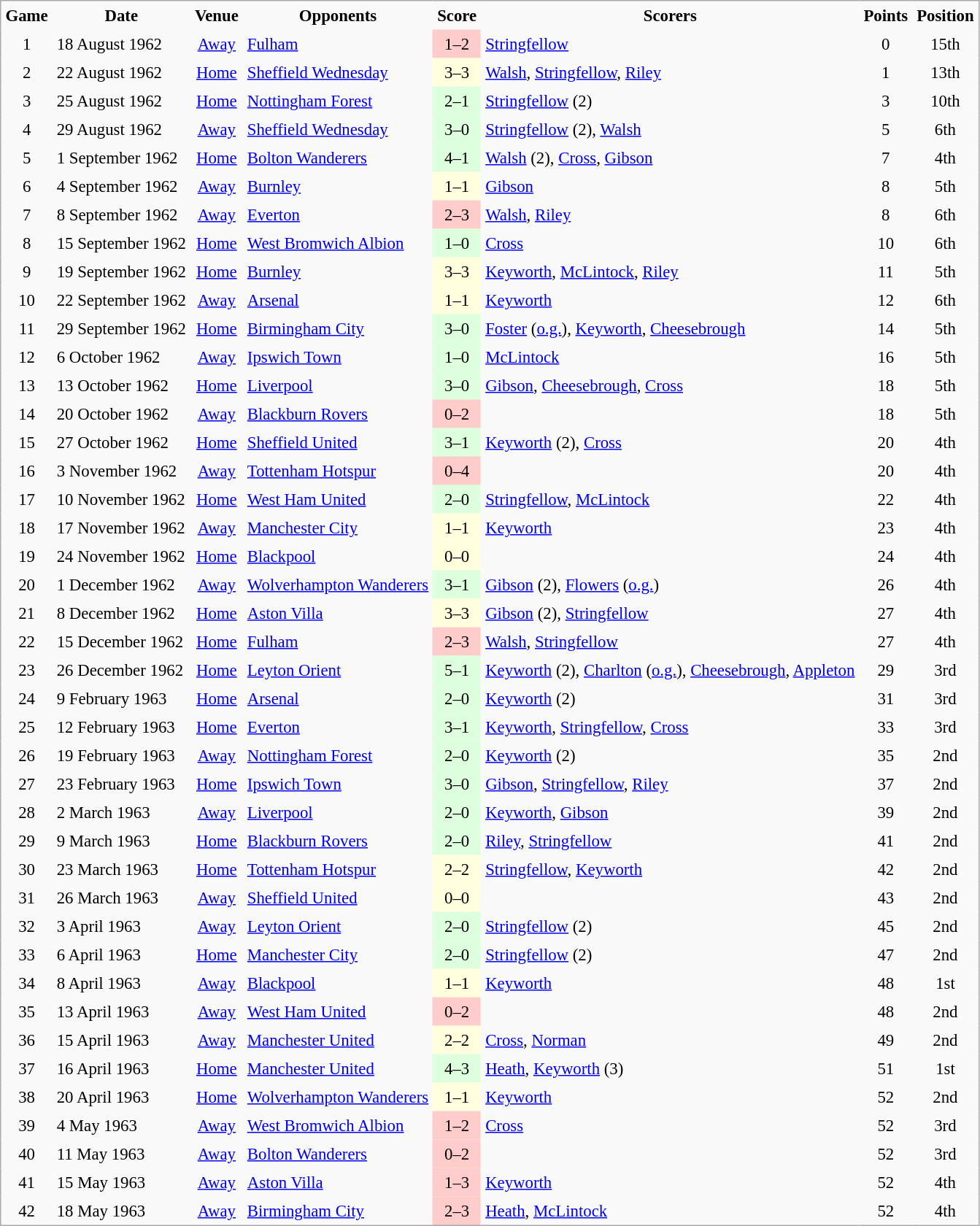<table class= border="2" cellpadding="4" cellspacing="0" style="text-align:center; margin: 1em 1em 1em 0; background: #f9f9f9; border: 1px #aaa solid; border-collapse: collapse; font-size: 95%;">
<tr>
<th>Game</th>
<th>Date</th>
<th>Venue</th>
<th>Opponents</th>
<th>Score</th>
<th>Scorers</th>
<th>Points</th>
<th>Position</th>
</tr>
<tr>
<td>1</td>
<td align=left>18 August 1962</td>
<td><a href='#'>Away</a></td>
<td align=left><a href='#'>Fulham</a></td>
<td bgcolor="#ffcccc">1–2</td>
<td align=left><a href='#'>Stringfellow</a></td>
<td>0</td>
<td>15th</td>
</tr>
<tr>
<td>2</td>
<td align=left>22 August 1962</td>
<td><a href='#'>Home</a></td>
<td align=left><a href='#'>Sheffield Wednesday</a></td>
<td bgcolor="#ffffdd">3–3</td>
<td align=left><a href='#'>Walsh</a>, <a href='#'>Stringfellow</a>, <a href='#'>Riley</a></td>
<td>1</td>
<td>13th</td>
</tr>
<tr>
<td>3</td>
<td align=left>25 August 1962</td>
<td><a href='#'>Home</a></td>
<td align=left><a href='#'>Nottingham Forest</a></td>
<td bgcolor="#ddffdd">2–1</td>
<td align=left><a href='#'>Stringfellow</a> (2)</td>
<td>3</td>
<td>10th</td>
</tr>
<tr>
<td>4</td>
<td align=left>29 August 1962</td>
<td><a href='#'>Away</a></td>
<td align=left><a href='#'>Sheffield Wednesday</a></td>
<td bgcolor="#ddffdd">3–0</td>
<td align=left><a href='#'>Stringfellow</a> (2), <a href='#'>Walsh</a></td>
<td>5</td>
<td>6th</td>
</tr>
<tr>
<td>5</td>
<td align=left>1 September 1962</td>
<td><a href='#'>Home</a></td>
<td align=left><a href='#'>Bolton Wanderers</a></td>
<td bgcolor="#ddffdd">4–1</td>
<td align=left><a href='#'>Walsh</a> (2), <a href='#'>Cross</a>, <a href='#'>Gibson</a></td>
<td>7</td>
<td>4th</td>
</tr>
<tr>
<td>6</td>
<td align=left>4 September 1962</td>
<td><a href='#'>Away</a></td>
<td align=left><a href='#'>Burnley</a></td>
<td bgcolor="#ffffdd">1–1</td>
<td align=left><a href='#'>Gibson</a></td>
<td>8</td>
<td>5th</td>
</tr>
<tr>
<td>7</td>
<td align=left>8 September 1962</td>
<td><a href='#'>Away</a></td>
<td align=left><a href='#'>Everton</a></td>
<td bgcolor="#ffcccc">2–3</td>
<td align=left><a href='#'>Walsh</a>, <a href='#'>Riley</a></td>
<td>8</td>
<td>6th</td>
</tr>
<tr>
<td>8</td>
<td align=left>15 September 1962</td>
<td><a href='#'>Home</a></td>
<td align=left><a href='#'>West Bromwich Albion</a></td>
<td bgcolor="#ddffdd">1–0</td>
<td align=left><a href='#'>Cross</a></td>
<td>10</td>
<td>6th</td>
</tr>
<tr>
<td>9</td>
<td align=left>19 September 1962</td>
<td><a href='#'>Home</a></td>
<td align=left><a href='#'>Burnley</a></td>
<td bgcolor="#ffffdd">3–3</td>
<td align=left><a href='#'>Keyworth</a>, <a href='#'>McLintock</a>, <a href='#'>Riley</a></td>
<td>11</td>
<td>5th</td>
</tr>
<tr>
<td>10</td>
<td align=left>22 September 1962</td>
<td><a href='#'>Away</a></td>
<td align=left><a href='#'>Arsenal</a></td>
<td bgcolor="#ffffdd">1–1</td>
<td align=left><a href='#'>Keyworth</a></td>
<td>12</td>
<td>6th</td>
</tr>
<tr>
<td>11</td>
<td align=left>29 September 1962</td>
<td><a href='#'>Home</a></td>
<td align=left><a href='#'>Birmingham City</a></td>
<td bgcolor="#ddffdd">3–0</td>
<td align=left><a href='#'>Foster</a> (<a href='#'>o.g.</a>), <a href='#'>Keyworth</a>, <a href='#'>Cheesebrough</a></td>
<td>14</td>
<td>5th</td>
</tr>
<tr>
<td>12</td>
<td align=left>6 October 1962</td>
<td><a href='#'>Away</a></td>
<td align=left><a href='#'>Ipswich Town</a></td>
<td bgcolor="#ddffdd">1–0</td>
<td align=left><a href='#'>McLintock</a></td>
<td>16</td>
<td>5th</td>
</tr>
<tr>
<td>13</td>
<td align=left>13 October 1962</td>
<td><a href='#'>Home</a></td>
<td align=left><a href='#'>Liverpool</a></td>
<td bgcolor="#ddffdd">3–0</td>
<td align=left><a href='#'>Gibson</a>, <a href='#'>Cheesebrough</a>, <a href='#'>Cross</a></td>
<td>18</td>
<td>5th</td>
</tr>
<tr>
<td>14</td>
<td align=left>20 October 1962</td>
<td><a href='#'>Away</a></td>
<td align=left><a href='#'>Blackburn Rovers</a></td>
<td bgcolor="#ffcccc">0–2</td>
<td align=left></td>
<td>18</td>
<td>5th</td>
</tr>
<tr>
<td>15</td>
<td align=left>27 October 1962</td>
<td><a href='#'>Home</a></td>
<td align=left><a href='#'>Sheffield United</a></td>
<td bgcolor="#ddffdd">3–1</td>
<td align=left><a href='#'>Keyworth</a> (2), <a href='#'>Cross</a></td>
<td>20</td>
<td>4th</td>
</tr>
<tr>
<td>16</td>
<td align=left>3 November 1962</td>
<td><a href='#'>Away</a></td>
<td align=left><a href='#'>Tottenham Hotspur</a></td>
<td bgcolor="#ffcccc">0–4</td>
<td align=left></td>
<td>20</td>
<td>4th</td>
</tr>
<tr>
<td>17</td>
<td align=left>10 November 1962</td>
<td><a href='#'>Home</a></td>
<td align=left><a href='#'>West Ham United</a></td>
<td bgcolor="#ddffdd">2–0</td>
<td align=left><a href='#'>Stringfellow</a>, <a href='#'>McLintock</a></td>
<td>22</td>
<td>4th</td>
</tr>
<tr>
<td>18</td>
<td align=left>17 November 1962</td>
<td><a href='#'>Away</a></td>
<td align=left><a href='#'>Manchester City</a></td>
<td bgcolor="#ffffdd">1–1</td>
<td align=left><a href='#'>Keyworth</a></td>
<td>23</td>
<td>4th</td>
</tr>
<tr>
<td>19</td>
<td align=left>24 November 1962</td>
<td><a href='#'>Home</a></td>
<td align=left><a href='#'>Blackpool</a></td>
<td bgcolor="#ffffdd">0–0</td>
<td align=left></td>
<td>24</td>
<td>4th</td>
</tr>
<tr>
<td>20</td>
<td align=left>1 December 1962</td>
<td><a href='#'>Away</a></td>
<td align=left><a href='#'>Wolverhampton Wanderers</a></td>
<td bgcolor="#ddffdd">3–1</td>
<td align=left><a href='#'>Gibson</a> (2), <a href='#'>Flowers</a> (<a href='#'>o.g.</a>)</td>
<td>26</td>
<td>4th</td>
</tr>
<tr>
<td>21</td>
<td align=left>8 December 1962</td>
<td><a href='#'>Home</a></td>
<td align=left><a href='#'>Aston Villa</a></td>
<td bgcolor="#ffffdd">3–3</td>
<td align=left><a href='#'>Gibson</a> (2), <a href='#'>Stringfellow</a></td>
<td>27</td>
<td>4th</td>
</tr>
<tr>
<td>22</td>
<td align=left>15 December 1962</td>
<td><a href='#'>Home</a></td>
<td align=left><a href='#'>Fulham</a></td>
<td bgcolor="#ffcccc">2–3</td>
<td align=left><a href='#'>Walsh</a>, <a href='#'>Stringfellow</a></td>
<td>27</td>
<td>4th</td>
</tr>
<tr>
<td>23</td>
<td align=left>26 December 1962</td>
<td><a href='#'>Home</a></td>
<td align=left><a href='#'>Leyton Orient</a></td>
<td bgcolor="#ddffdd">5–1</td>
<td align=left><a href='#'>Keyworth</a> (2), <a href='#'>Charlton</a> (<a href='#'>o.g.</a>), <a href='#'>Cheesebrough</a>, <a href='#'>Appleton</a></td>
<td>29</td>
<td>3rd</td>
</tr>
<tr>
<td>24</td>
<td align=left>9 February 1963</td>
<td><a href='#'>Home</a></td>
<td align=left><a href='#'>Arsenal</a></td>
<td bgcolor="#ddffdd">2–0</td>
<td align=left><a href='#'>Keyworth</a> (2)</td>
<td>31</td>
<td>3rd</td>
</tr>
<tr>
<td>25</td>
<td align=left>12 February 1963</td>
<td><a href='#'>Home</a></td>
<td align=left><a href='#'>Everton</a></td>
<td bgcolor="#ddffdd">3–1</td>
<td align=left><a href='#'>Keyworth</a>, <a href='#'>Stringfellow</a>, <a href='#'>Cross</a></td>
<td>33</td>
<td>3rd</td>
</tr>
<tr>
<td>26</td>
<td align=left>19 February 1963</td>
<td><a href='#'>Away</a></td>
<td align=left><a href='#'>Nottingham Forest</a></td>
<td bgcolor="#ddffdd">2–0</td>
<td align=left><a href='#'>Keyworth</a> (2)</td>
<td>35</td>
<td>2nd</td>
</tr>
<tr>
<td>27</td>
<td align=left>23 February 1963</td>
<td><a href='#'>Home</a></td>
<td align=left><a href='#'>Ipswich Town</a></td>
<td bgcolor="#ddffdd">3–0</td>
<td align=left><a href='#'>Gibson</a>, <a href='#'>Stringfellow</a>, <a href='#'>Riley</a></td>
<td>37</td>
<td>2nd</td>
</tr>
<tr>
<td>28</td>
<td align=left>2 March 1963</td>
<td><a href='#'>Away</a></td>
<td align=left><a href='#'>Liverpool</a></td>
<td bgcolor="#ddffdd">2–0</td>
<td align=left><a href='#'>Keyworth</a>, <a href='#'>Gibson</a></td>
<td>39</td>
<td>2nd</td>
</tr>
<tr>
<td>29</td>
<td align=left>9 March 1963</td>
<td><a href='#'>Home</a></td>
<td align=left><a href='#'>Blackburn Rovers</a></td>
<td bgcolor="#ddffdd">2–0</td>
<td align=left><a href='#'>Riley</a>, <a href='#'>Stringfellow</a></td>
<td>41</td>
<td>2nd</td>
</tr>
<tr>
<td>30</td>
<td align=left>23 March 1963</td>
<td><a href='#'>Home</a></td>
<td align=left><a href='#'>Tottenham Hotspur</a></td>
<td bgcolor="#ffffdd">2–2</td>
<td align=left><a href='#'>Stringfellow</a>, <a href='#'>Keyworth</a></td>
<td>42</td>
<td>2nd</td>
</tr>
<tr>
<td>31</td>
<td align=left>26 March 1963</td>
<td><a href='#'>Away</a></td>
<td align=left><a href='#'>Sheffield United</a></td>
<td bgcolor="#ffffdd">0–0</td>
<td align=left></td>
<td>43</td>
<td>2nd</td>
</tr>
<tr>
<td>32</td>
<td align=left>3 April 1963</td>
<td><a href='#'>Away</a></td>
<td align=left><a href='#'>Leyton Orient</a></td>
<td bgcolor="#ddffdd">2–0</td>
<td align=left><a href='#'>Stringfellow</a> (2)</td>
<td>45</td>
<td>2nd</td>
</tr>
<tr>
<td>33</td>
<td align=left>6 April 1963</td>
<td><a href='#'>Home</a></td>
<td align=left><a href='#'>Manchester City</a></td>
<td bgcolor="#ddffdd">2–0</td>
<td align=left><a href='#'>Stringfellow</a> (2)</td>
<td>47</td>
<td>2nd</td>
</tr>
<tr>
<td>34</td>
<td align=left>8 April 1963</td>
<td><a href='#'>Away</a></td>
<td align=left><a href='#'>Blackpool</a></td>
<td bgcolor="#ffffdd">1–1</td>
<td align=left><a href='#'>Keyworth</a></td>
<td>48</td>
<td>1st</td>
</tr>
<tr>
<td>35</td>
<td align=left>13 April 1963</td>
<td><a href='#'>Away</a></td>
<td align=left><a href='#'>West Ham United</a></td>
<td bgcolor="#ffcccc">0–2</td>
<td align=left></td>
<td>48</td>
<td>2nd</td>
</tr>
<tr>
<td>36</td>
<td align=left>15 April 1963</td>
<td><a href='#'>Away</a></td>
<td align=left><a href='#'>Manchester United</a></td>
<td bgcolor="#ffffdd">2–2</td>
<td align=left><a href='#'>Cross</a>, <a href='#'>Norman</a></td>
<td>49</td>
<td>2nd</td>
</tr>
<tr>
<td>37</td>
<td align=left>16 April 1963</td>
<td><a href='#'>Home</a></td>
<td align=left><a href='#'>Manchester United</a></td>
<td bgcolor="#ddffdd">4–3</td>
<td align=left><a href='#'>Heath</a>, <a href='#'>Keyworth</a> (3)</td>
<td>51</td>
<td>1st</td>
</tr>
<tr>
<td>38</td>
<td align=left>20 April 1963</td>
<td><a href='#'>Home</a></td>
<td align=left><a href='#'>Wolverhampton Wanderers</a></td>
<td bgcolor="#ffffdd">1–1</td>
<td align=left><a href='#'>Keyworth</a></td>
<td>52</td>
<td>2nd</td>
</tr>
<tr>
<td>39</td>
<td align=left>4 May 1963</td>
<td><a href='#'>Away</a></td>
<td align=left><a href='#'>West Bromwich Albion</a></td>
<td bgcolor="#ffcccc">1–2</td>
<td align=left><a href='#'>Cross</a></td>
<td>52</td>
<td>3rd</td>
</tr>
<tr>
<td>40</td>
<td align=left>11 May 1963</td>
<td><a href='#'>Away</a></td>
<td align=left><a href='#'>Bolton Wanderers</a></td>
<td bgcolor="#ffcccc">0–2</td>
<td align=left></td>
<td>52</td>
<td>3rd</td>
</tr>
<tr>
<td>41</td>
<td align=left>15 May 1963</td>
<td><a href='#'>Away</a></td>
<td align=left><a href='#'>Aston Villa</a></td>
<td bgcolor="#ffcccc">1–3</td>
<td align=left><a href='#'>Keyworth</a></td>
<td>52</td>
<td>4th</td>
</tr>
<tr>
<td>42</td>
<td align=left>18 May 1963</td>
<td><a href='#'>Away</a></td>
<td align=left><a href='#'>Birmingham City</a></td>
<td bgcolor="#ffcccc">2–3</td>
<td align=left><a href='#'>Heath</a>, <a href='#'>McLintock</a></td>
<td>52</td>
<td>4th</td>
</tr>
</table>
